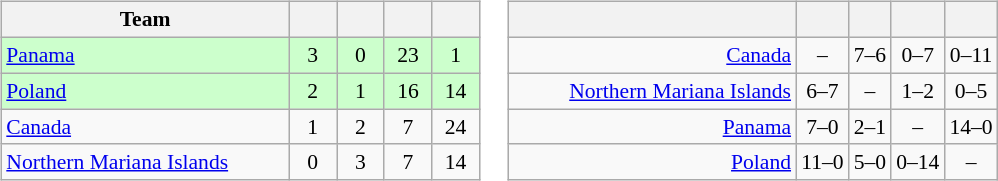<table>
<tr>
<td><br><table class="wikitable" style="text-align: center; font-size: 90%;">
<tr>
<th width=185>Team</th>
<th width=25></th>
<th width=25></th>
<th width=25></th>
<th width=25></th>
</tr>
<tr bgcolor="#ccffcc">
<td align="left"> <a href='#'>Panama</a></td>
<td>3</td>
<td>0</td>
<td>23</td>
<td>1</td>
</tr>
<tr bgcolor="#ccffcc">
<td align="left"> <a href='#'>Poland</a></td>
<td>2</td>
<td>1</td>
<td>16</td>
<td>14</td>
</tr>
<tr>
<td align="left"> <a href='#'>Canada</a></td>
<td>1</td>
<td>2</td>
<td>7</td>
<td>24</td>
</tr>
<tr>
<td align="left"> <a href='#'>Northern Mariana Islands</a></td>
<td>0</td>
<td>3</td>
<td>7</td>
<td>14</td>
</tr>
</table>
</td>
<td><br><table class="wikitable" style="text-align:center; font-size:90%;">
<tr>
<th width=185> </th>
<th></th>
<th></th>
<th></th>
<th></th>
</tr>
<tr>
<td style="text-align:right;"><a href='#'>Canada</a> </td>
<td>–</td>
<td>7–6</td>
<td>0–7</td>
<td>0–11</td>
</tr>
<tr>
<td style="text-align:right;"><a href='#'>Northern Mariana Islands</a> </td>
<td>6–7</td>
<td>–</td>
<td>1–2</td>
<td>0–5</td>
</tr>
<tr>
<td style="text-align:right;"><a href='#'>Panama</a> </td>
<td>7–0</td>
<td>2–1</td>
<td>–</td>
<td>14–0</td>
</tr>
<tr>
<td style="text-align:right;"><a href='#'>Poland</a> </td>
<td>11–0</td>
<td>5–0</td>
<td>0–14</td>
<td>–</td>
</tr>
</table>
</td>
</tr>
</table>
